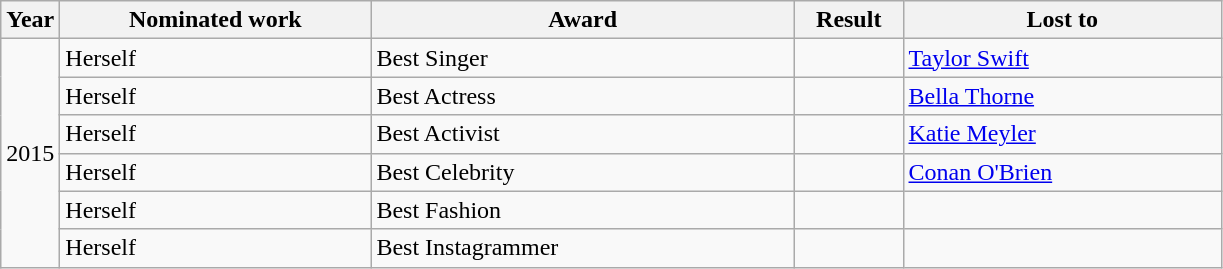<table class="wikitable">
<tr>
<th>Year</th>
<th width="200">Nominated work</th>
<th width="275">Award</th>
<th width="65">Result</th>
<th width="205">Lost to</th>
</tr>
<tr>
<td rowspan="6">2015</td>
<td>Herself</td>
<td>Best Singer</td>
<td></td>
<td><a href='#'>Taylor Swift</a></td>
</tr>
<tr>
<td>Herself</td>
<td>Best Actress</td>
<td></td>
<td><a href='#'>Bella Thorne</a></td>
</tr>
<tr>
<td>Herself</td>
<td>Best Activist</td>
<td></td>
<td><a href='#'>Katie Meyler</a></td>
</tr>
<tr>
<td>Herself</td>
<td>Best Celebrity</td>
<td></td>
<td><a href='#'>Conan O'Brien</a></td>
</tr>
<tr>
<td>Herself</td>
<td>Best Fashion</td>
<td></td>
<td></td>
</tr>
<tr>
<td>Herself</td>
<td>Best Instagrammer</td>
<td></td>
<td></td>
</tr>
</table>
